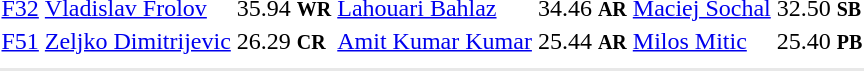<table>
<tr>
<td><a href='#'>F32</a></td>
<td><a href='#'>Vladislav Frolov</a><br></td>
<td>35.94 <small><strong>WR</strong></small></td>
<td><a href='#'>Lahouari Bahlaz</a><br></td>
<td>34.46 <small><strong>AR</strong></small></td>
<td><a href='#'>Maciej Sochal</a><br></td>
<td>32.50 <small><strong>SB</strong></small></td>
</tr>
<tr>
<td><a href='#'>F51</a></td>
<td><a href='#'>Zeljko Dimitrijevic</a><br></td>
<td>26.29 <small><strong>CR</strong></small></td>
<td><a href='#'>Amit Kumar Kumar</a><br></td>
<td>25.44 <small><strong>AR</strong></small></td>
<td><a href='#'>Milos Mitic</a><br></td>
<td>25.40 <small><strong>PB</strong></small></td>
</tr>
<tr>
<td colspan=7></td>
</tr>
<tr>
</tr>
<tr bgcolor= e8e8e8>
<td colspan=7></td>
</tr>
</table>
